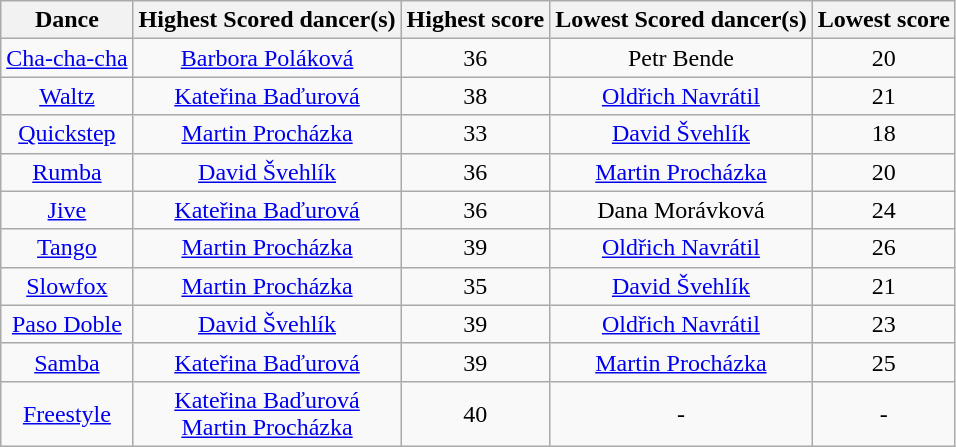<table class="wikitable sortable" style="text-align:center; white-space:nowrap;">
<tr>
<th>Dance</th>
<th class="sortable">Highest Scored dancer(s)</th>
<th>Highest score</th>
<th class="sortable">Lowest Scored dancer(s)</th>
<th>Lowest score</th>
</tr>
<tr>
<td><a href='#'>Cha-cha-cha</a></td>
<td><a href='#'>Barbora Poláková</a></td>
<td>36</td>
<td>Petr Bende</td>
<td>20</td>
</tr>
<tr>
<td><a href='#'>Waltz</a></td>
<td><a href='#'>Kateřina Baďurová</a></td>
<td>38</td>
<td><a href='#'>Oldřich Navrátil</a></td>
<td>21</td>
</tr>
<tr>
<td><a href='#'>Quickstep</a></td>
<td><a href='#'>Martin Procházka</a></td>
<td>33</td>
<td><a href='#'>David Švehlík</a></td>
<td>18</td>
</tr>
<tr>
<td><a href='#'>Rumba</a></td>
<td><a href='#'>David Švehlík</a></td>
<td>36</td>
<td><a href='#'>Martin Procházka</a></td>
<td>20</td>
</tr>
<tr>
<td><a href='#'>Jive</a></td>
<td><a href='#'>Kateřina Baďurová</a></td>
<td>36</td>
<td>Dana Morávková</td>
<td>24</td>
</tr>
<tr>
<td><a href='#'>Tango</a></td>
<td><a href='#'>Martin Procházka</a></td>
<td>39</td>
<td><a href='#'>Oldřich Navrátil</a></td>
<td>26</td>
</tr>
<tr>
<td><a href='#'>Slowfox</a></td>
<td><a href='#'>Martin Procházka</a></td>
<td>35</td>
<td><a href='#'>David Švehlík</a></td>
<td>21</td>
</tr>
<tr>
<td><a href='#'>Paso Doble</a></td>
<td><a href='#'>David Švehlík</a></td>
<td>39</td>
<td><a href='#'>Oldřich Navrátil</a></td>
<td>23</td>
</tr>
<tr>
<td><a href='#'>Samba</a></td>
<td><a href='#'>Kateřina Baďurová</a></td>
<td>39</td>
<td><a href='#'>Martin Procházka</a></td>
<td>25</td>
</tr>
<tr>
<td><a href='#'>Freestyle</a></td>
<td><a href='#'>Kateřina Baďurová</a><br><a href='#'>Martin Procházka</a></td>
<td>40</td>
<td>-</td>
<td>-</td>
</tr>
</table>
